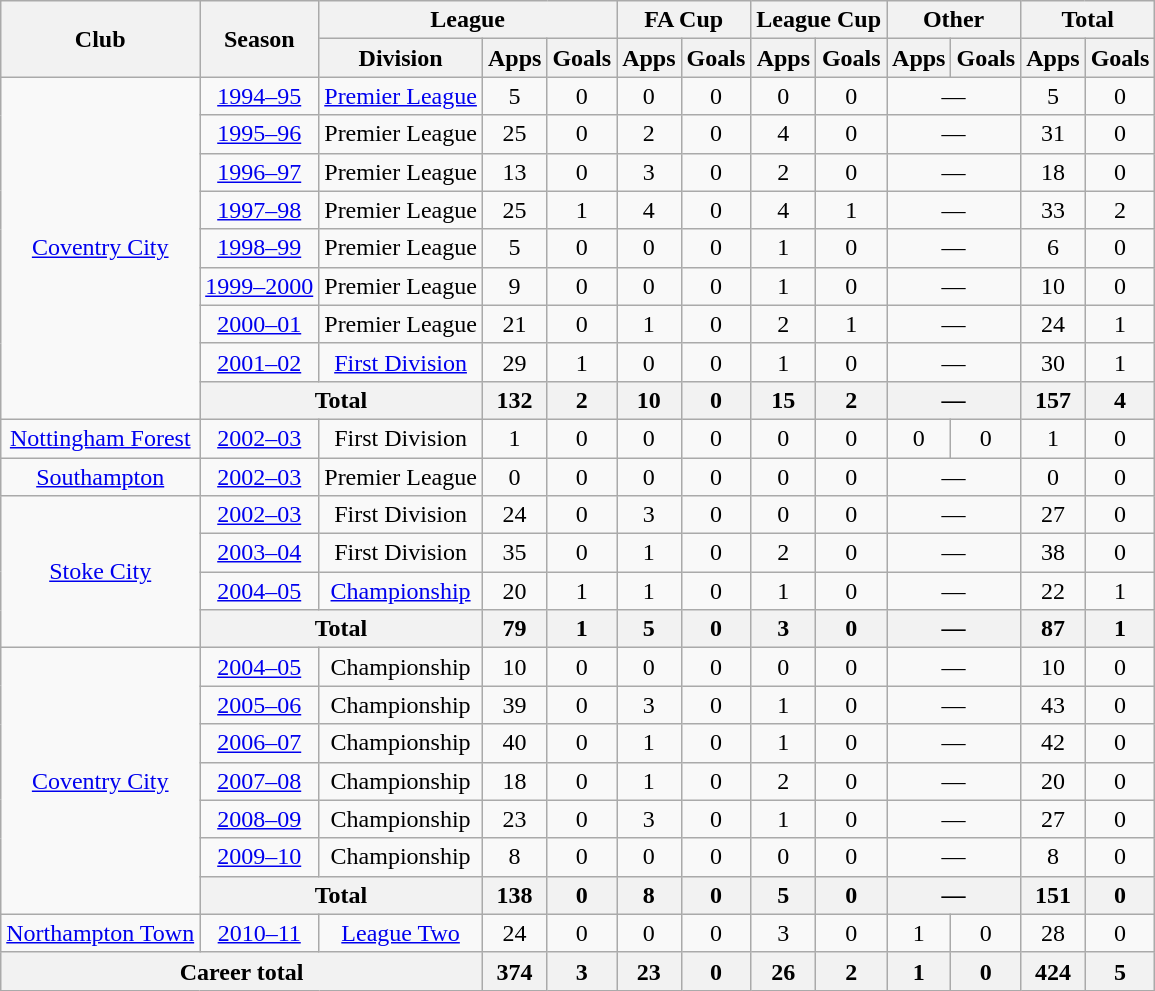<table class="wikitable" style="text-align: center;">
<tr>
<th rowspan="2">Club</th>
<th rowspan="2">Season</th>
<th colspan="3">League</th>
<th colspan="2">FA Cup</th>
<th colspan="2">League Cup</th>
<th colspan="2">Other</th>
<th colspan="2">Total</th>
</tr>
<tr>
<th>Division</th>
<th>Apps</th>
<th>Goals</th>
<th>Apps</th>
<th>Goals</th>
<th>Apps</th>
<th>Goals</th>
<th>Apps</th>
<th>Goals</th>
<th>Apps</th>
<th>Goals</th>
</tr>
<tr>
<td rowspan="9"><a href='#'>Coventry City</a></td>
<td><a href='#'>1994–95</a></td>
<td><a href='#'>Premier League</a></td>
<td>5</td>
<td>0</td>
<td>0</td>
<td>0</td>
<td>0</td>
<td>0</td>
<td colspan=2>—</td>
<td>5</td>
<td>0</td>
</tr>
<tr>
<td><a href='#'>1995–96</a></td>
<td>Premier League</td>
<td>25</td>
<td>0</td>
<td>2</td>
<td>0</td>
<td>4</td>
<td>0</td>
<td colspan=2>—</td>
<td>31</td>
<td>0</td>
</tr>
<tr>
<td><a href='#'>1996–97</a></td>
<td>Premier League</td>
<td>13</td>
<td>0</td>
<td>3</td>
<td>0</td>
<td>2</td>
<td>0</td>
<td colspan=2>—</td>
<td>18</td>
<td>0</td>
</tr>
<tr>
<td><a href='#'>1997–98</a></td>
<td>Premier League</td>
<td>25</td>
<td>1</td>
<td>4</td>
<td>0</td>
<td>4</td>
<td>1</td>
<td colspan=2>—</td>
<td>33</td>
<td>2</td>
</tr>
<tr>
<td><a href='#'>1998–99</a></td>
<td>Premier League</td>
<td>5</td>
<td>0</td>
<td>0</td>
<td>0</td>
<td>1</td>
<td>0</td>
<td colspan=2>—</td>
<td>6</td>
<td>0</td>
</tr>
<tr>
<td><a href='#'>1999–2000</a></td>
<td>Premier League</td>
<td>9</td>
<td>0</td>
<td>0</td>
<td>0</td>
<td>1</td>
<td>0</td>
<td colspan=2>—</td>
<td>10</td>
<td>0</td>
</tr>
<tr>
<td><a href='#'>2000–01</a></td>
<td>Premier League</td>
<td>21</td>
<td>0</td>
<td>1</td>
<td>0</td>
<td>2</td>
<td>1</td>
<td colspan=2>—</td>
<td>24</td>
<td>1</td>
</tr>
<tr>
<td><a href='#'>2001–02</a></td>
<td><a href='#'>First Division</a></td>
<td>29</td>
<td>1</td>
<td>0</td>
<td>0</td>
<td>1</td>
<td>0</td>
<td colspan=2>—</td>
<td>30</td>
<td>1</td>
</tr>
<tr>
<th colspan="2">Total</th>
<th>132</th>
<th>2</th>
<th>10</th>
<th>0</th>
<th>15</th>
<th>2</th>
<th colspan=2>—</th>
<th>157</th>
<th>4</th>
</tr>
<tr>
<td><a href='#'>Nottingham Forest</a></td>
<td><a href='#'>2002–03</a></td>
<td>First Division</td>
<td>1</td>
<td>0</td>
<td>0</td>
<td>0</td>
<td>0</td>
<td>0</td>
<td>0</td>
<td>0</td>
<td>1</td>
<td>0</td>
</tr>
<tr>
<td><a href='#'>Southampton</a></td>
<td><a href='#'>2002–03</a></td>
<td>Premier League</td>
<td>0</td>
<td>0</td>
<td>0</td>
<td>0</td>
<td>0</td>
<td>0</td>
<td colspan=2>—</td>
<td>0</td>
<td>0</td>
</tr>
<tr>
<td rowspan="4"><a href='#'>Stoke City</a></td>
<td><a href='#'>2002–03</a></td>
<td>First Division</td>
<td>24</td>
<td>0</td>
<td>3</td>
<td>0</td>
<td>0</td>
<td>0</td>
<td colspan=2>—</td>
<td>27</td>
<td>0</td>
</tr>
<tr>
<td><a href='#'>2003–04</a></td>
<td>First Division</td>
<td>35</td>
<td>0</td>
<td>1</td>
<td>0</td>
<td>2</td>
<td>0</td>
<td colspan=2>—</td>
<td>38</td>
<td>0</td>
</tr>
<tr>
<td><a href='#'>2004–05</a></td>
<td><a href='#'>Championship</a></td>
<td>20</td>
<td>1</td>
<td>1</td>
<td>0</td>
<td>1</td>
<td>0</td>
<td colspan=2>—</td>
<td>22</td>
<td>1</td>
</tr>
<tr>
<th colspan="2">Total</th>
<th>79</th>
<th>1</th>
<th>5</th>
<th>0</th>
<th>3</th>
<th>0</th>
<th colspan=2>—</th>
<th>87</th>
<th>1</th>
</tr>
<tr>
<td rowspan="7"><a href='#'>Coventry City</a></td>
<td><a href='#'>2004–05</a></td>
<td>Championship</td>
<td>10</td>
<td>0</td>
<td>0</td>
<td>0</td>
<td>0</td>
<td>0</td>
<td colspan=2>—</td>
<td>10</td>
<td>0</td>
</tr>
<tr>
<td><a href='#'>2005–06</a></td>
<td>Championship</td>
<td>39</td>
<td>0</td>
<td>3</td>
<td>0</td>
<td>1</td>
<td>0</td>
<td colspan=2>—</td>
<td>43</td>
<td>0</td>
</tr>
<tr>
<td><a href='#'>2006–07</a></td>
<td>Championship</td>
<td>40</td>
<td>0</td>
<td>1</td>
<td>0</td>
<td>1</td>
<td>0</td>
<td colspan=2>—</td>
<td>42</td>
<td>0</td>
</tr>
<tr>
<td><a href='#'>2007–08</a></td>
<td>Championship</td>
<td>18</td>
<td>0</td>
<td>1</td>
<td>0</td>
<td>2</td>
<td>0</td>
<td colspan=2>—</td>
<td>20</td>
<td>0</td>
</tr>
<tr>
<td><a href='#'>2008–09</a></td>
<td>Championship</td>
<td>23</td>
<td>0</td>
<td>3</td>
<td>0</td>
<td>1</td>
<td>0</td>
<td colspan=2>—</td>
<td>27</td>
<td>0</td>
</tr>
<tr>
<td><a href='#'>2009–10</a></td>
<td>Championship</td>
<td>8</td>
<td>0</td>
<td>0</td>
<td>0</td>
<td>0</td>
<td>0</td>
<td colspan=2>—</td>
<td>8</td>
<td>0</td>
</tr>
<tr>
<th colspan="2">Total</th>
<th>138</th>
<th>0</th>
<th>8</th>
<th>0</th>
<th>5</th>
<th>0</th>
<th colspan=2>—</th>
<th>151</th>
<th>0</th>
</tr>
<tr>
<td><a href='#'>Northampton Town</a></td>
<td><a href='#'>2010–11</a></td>
<td><a href='#'>League Two</a></td>
<td>24</td>
<td>0</td>
<td>0</td>
<td>0</td>
<td>3</td>
<td>0</td>
<td>1</td>
<td>0</td>
<td>28</td>
<td>0</td>
</tr>
<tr>
<th colspan="3">Career total</th>
<th>374</th>
<th>3</th>
<th>23</th>
<th>0</th>
<th>26</th>
<th>2</th>
<th>1</th>
<th>0</th>
<th>424</th>
<th>5</th>
</tr>
</table>
